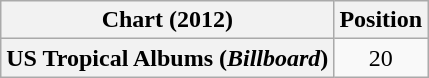<table class="wikitable">
<tr>
<th>Chart (2012)</th>
<th>Position</th>
</tr>
<tr>
<th scope="row">US Tropical Albums (<em>Billboard</em>)</th>
<td style="text-align:center;">20</td>
</tr>
</table>
